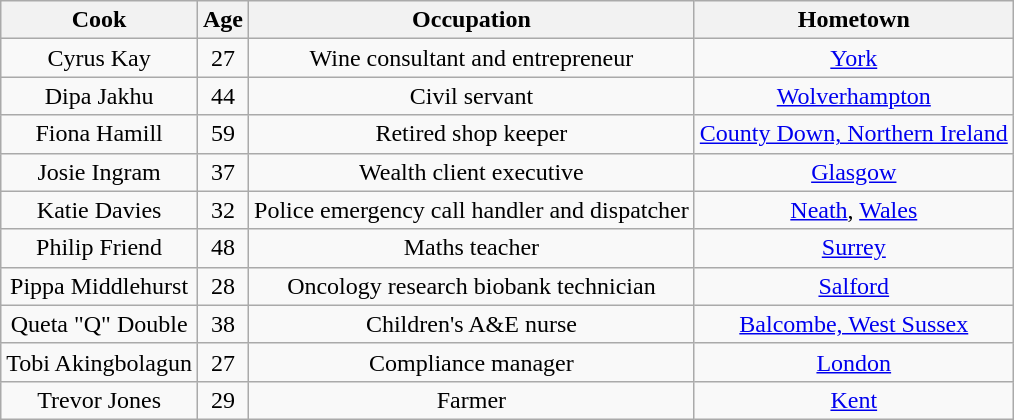<table class="wikitable" style="text-align:center">
<tr>
<th>Cook</th>
<th>Age</th>
<th>Occupation</th>
<th>Hometown</th>
</tr>
<tr>
<td>Cyrus Kay</td>
<td>27</td>
<td>Wine consultant and entrepreneur</td>
<td><a href='#'>York</a></td>
</tr>
<tr>
<td>Dipa Jakhu</td>
<td>44</td>
<td>Civil servant</td>
<td><a href='#'>Wolverhampton</a></td>
</tr>
<tr>
<td>Fiona Hamill</td>
<td>59</td>
<td>Retired shop keeper</td>
<td><a href='#'>County Down, Northern Ireland</a></td>
</tr>
<tr>
<td>Josie Ingram</td>
<td>37</td>
<td>Wealth client executive</td>
<td><a href='#'>Glasgow</a></td>
</tr>
<tr>
<td>Katie Davies</td>
<td>32</td>
<td>Police emergency call handler and dispatcher</td>
<td><a href='#'>Neath</a>, <a href='#'>Wales</a></td>
</tr>
<tr>
<td>Philip Friend</td>
<td>48</td>
<td>Maths teacher</td>
<td><a href='#'>Surrey</a></td>
</tr>
<tr>
<td>Pippa Middlehurst</td>
<td>28</td>
<td>Oncology research biobank technician</td>
<td><a href='#'>Salford</a></td>
</tr>
<tr>
<td>Queta "Q" Double</td>
<td>38</td>
<td>Children's A&E nurse</td>
<td><a href='#'>Balcombe, West Sussex</a></td>
</tr>
<tr>
<td>Tobi Akingbolagun</td>
<td>27</td>
<td>Compliance manager</td>
<td><a href='#'>London</a></td>
</tr>
<tr>
<td>Trevor Jones</td>
<td>29</td>
<td>Farmer</td>
<td><a href='#'>Kent</a></td>
</tr>
</table>
